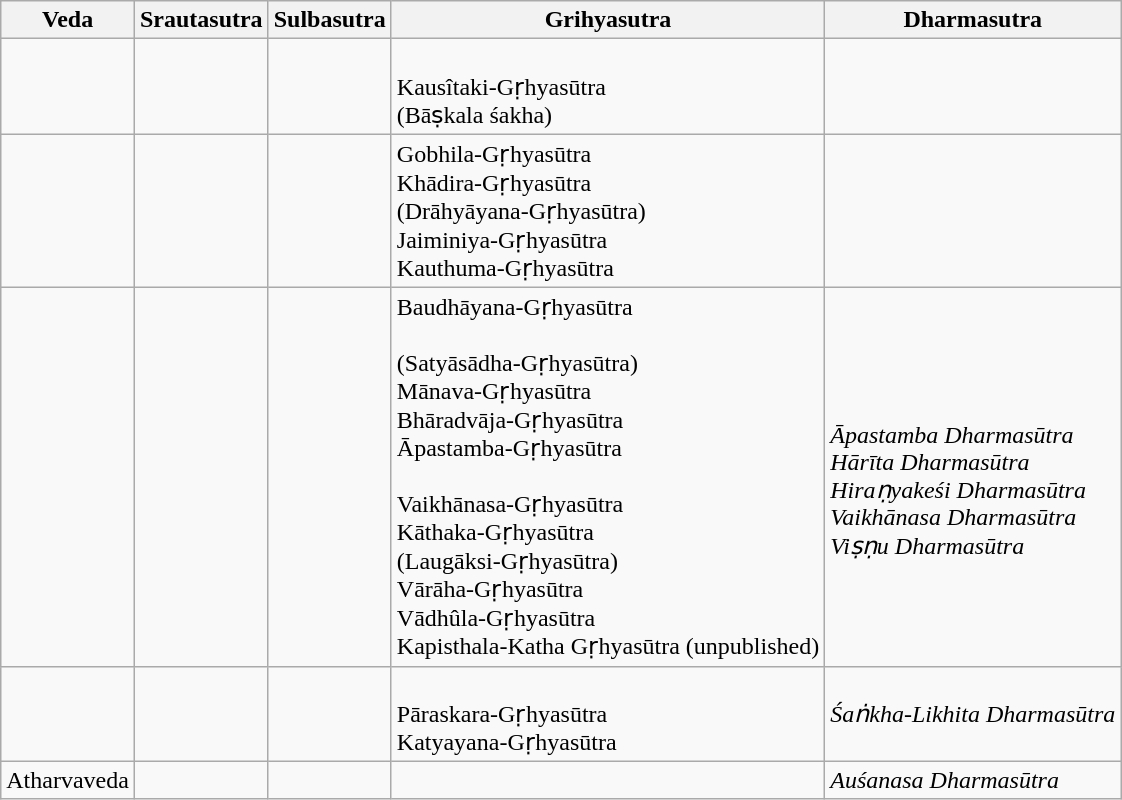<table class="wikitable" style="text-align:left">
<tr>
<th>Veda</th>
<th>Srautasutra</th>
<th>Sulbasutra</th>
<th>Grihyasutra</th>
<th>Dharmasutra</th>
</tr>
<tr>
<td></td>
<td><br></td>
<td></td>
<td> <br>Kausîtaki-Gṛhyasūtra<br> (Bāṣkala śakha)<br> </td>
<td></td>
</tr>
<tr>
<td></td>
<td></td>
<td></td>
<td>Gobhila-Gṛhyasūtra<br>Khādira-Gṛhyasūtra<br>(Drāhyāyana-Gṛhyasūtra)<br>Jaiminiya-Gṛhyasūtra<br>Kauthuma-Gṛhyasūtra</td>
<td></td>
</tr>
<tr>
<td></td>
<td><br> <br><br><br><br><br><br></td>
<td></td>
<td>Baudhāyana-Gṛhyasūtra<br><br>(Satyāsādha-Gṛhyasūtra) <br>Mānava-Gṛhyasūtra<br>Bhāradvāja-Gṛhyasūtra<br>Āpastamba-Gṛhyasūtra<br><br>Vaikhānasa-Gṛhyasūtra<br>Kāthaka-Gṛhyasūtra<br>(Laugāksi-Gṛhyasūtra)<br>Vārāha-Gṛhyasūtra<br>Vādhûla-Gṛhyasūtra<br>Kapisthala-Katha Gṛhyasūtra (unpublished)</td>
<td><br><em>Āpastamba Dharmasūtra</em><br><em>Hārīta Dharmasūtra</em><br><em>Hiraṇyakeśi Dharmasūtra</em><br><em>Vaikhānasa Dharmasūtra</em><br><em>Viṣṇu Dharmasūtra</em></td>
</tr>
<tr>
<td></td>
<td></td>
<td></td>
<td><br>Pāraskara-Gṛhyasūtra<br>Katyayana-Gṛhyasūtra</td>
<td><em>Śaṅkha-Likhita Dharmasūtra</em></td>
</tr>
<tr>
<td>Atharvaveda</td>
<td></td>
<td></td>
<td></td>
<td><em>Auśanasa Dharmasūtra</em></td>
</tr>
</table>
